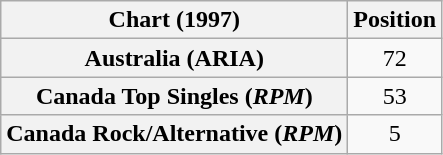<table class="wikitable sortable plainrowheaders">
<tr>
<th>Chart (1997)</th>
<th>Position</th>
</tr>
<tr>
<th scope="row">Australia (ARIA)</th>
<td align="center">72</td>
</tr>
<tr>
<th scope="row">Canada Top Singles (<em>RPM</em>)</th>
<td align="center">53</td>
</tr>
<tr>
<th scope="row">Canada Rock/Alternative (<em>RPM</em>)</th>
<td align="center">5</td>
</tr>
</table>
